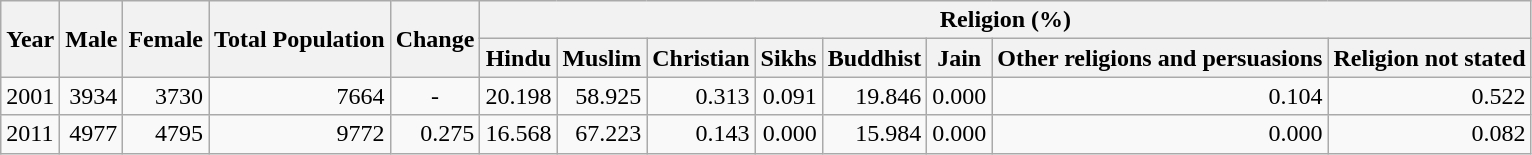<table class="wikitable">
<tr>
<th rowspan="2">Year</th>
<th rowspan="2">Male</th>
<th rowspan="2">Female</th>
<th rowspan="2">Total Population</th>
<th rowspan="2">Change</th>
<th colspan="8">Religion (%)</th>
</tr>
<tr>
<th>Hindu</th>
<th>Muslim</th>
<th>Christian</th>
<th>Sikhs</th>
<th>Buddhist</th>
<th>Jain</th>
<th>Other religions and persuasions</th>
<th>Religion not stated</th>
</tr>
<tr>
<td>2001</td>
<td style="text-align:right;">3934</td>
<td style="text-align:right;">3730</td>
<td style="text-align:right;">7664</td>
<td style="text-align:center;">-</td>
<td style="text-align:right;">20.198</td>
<td style="text-align:right;">58.925</td>
<td style="text-align:right;">0.313</td>
<td style="text-align:right;">0.091</td>
<td style="text-align:right;">19.846</td>
<td style="text-align:right;">0.000</td>
<td style="text-align:right;">0.104</td>
<td style="text-align:right;">0.522</td>
</tr>
<tr>
<td>2011</td>
<td style="text-align:right;">4977</td>
<td style="text-align:right;">4795</td>
<td style="text-align:right;">9772</td>
<td style="text-align:right;">0.275</td>
<td style="text-align:right;">16.568</td>
<td style="text-align:right;">67.223</td>
<td style="text-align:right;">0.143</td>
<td style="text-align:right;">0.000</td>
<td style="text-align:right;">15.984</td>
<td style="text-align:right;">0.000</td>
<td style="text-align:right;">0.000</td>
<td style="text-align:right;">0.082</td>
</tr>
</table>
